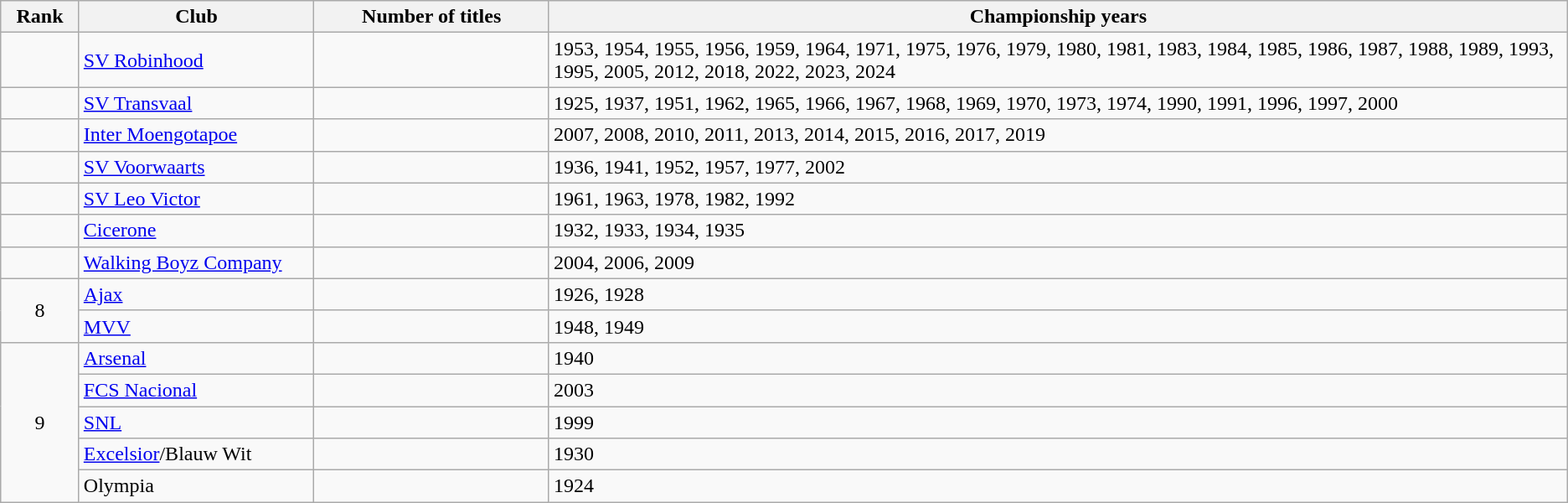<table class="wikitable" style="text-align:left">
<tr>
<th>Rank</th>
<th width=15%>Club</th>
<th width=15%>Number of titles</th>
<th width=65%>Championship years</th>
</tr>
<tr>
<td></td>
<td><a href='#'>SV Robinhood</a></td>
<td></td>
<td align="left">1953, 1954, 1955, 1956, 1959, 1964, 1971, 1975, 1976, 1979, 1980, 1981, 1983, 1984, 1985, 1986, 1987, 1988, 1989, 1993, 1995, 2005, 2012, 2018, 2022, 2023, 2024</td>
</tr>
<tr>
<td></td>
<td><a href='#'>SV Transvaal</a></td>
<td></td>
<td align="left">1925, 1937, 1951, 1962, 1965, 1966, 1967, 1968, 1969, 1970, 1973, 1974, 1990, 1991, 1996, 1997, 2000</td>
</tr>
<tr>
<td></td>
<td><a href='#'>Inter Moengotapoe</a></td>
<td></td>
<td align="left">2007, 2008, 2010, 2011, 2013, 2014, 2015, 2016, 2017, 2019</td>
</tr>
<tr>
<td></td>
<td><a href='#'>SV Voorwaarts</a></td>
<td></td>
<td align="left">1936, 1941, 1952, 1957, 1977, 2002</td>
</tr>
<tr>
<td></td>
<td><a href='#'>SV Leo Victor</a></td>
<td></td>
<td align="left">1961, 1963, 1978, 1982, 1992</td>
</tr>
<tr>
<td></td>
<td><a href='#'>Cicerone</a></td>
<td></td>
<td align="left">1932, 1933, 1934, 1935</td>
</tr>
<tr>
<td></td>
<td><a href='#'>Walking Boyz Company</a></td>
<td></td>
<td align="left">2004, 2006, 2009</td>
</tr>
<tr>
<td rowspan=2 style="text-align:center;">8</td>
<td><a href='#'>Ajax</a></td>
<td></td>
<td align="left">1926, 1928</td>
</tr>
<tr>
<td><a href='#'>MVV</a></td>
<td></td>
<td align="left">1948, 1949</td>
</tr>
<tr>
<td rowspan=5 style="text-align:center;">9</td>
<td><a href='#'>Arsenal</a></td>
<td></td>
<td align="left">1940</td>
</tr>
<tr>
<td><a href='#'>FCS Nacional</a></td>
<td></td>
<td align="left">2003</td>
</tr>
<tr>
<td><a href='#'>SNL</a></td>
<td></td>
<td align="left">1999</td>
</tr>
<tr>
<td><a href='#'>Excelsior</a>/Blauw Wit</td>
<td></td>
<td align="left">1930</td>
</tr>
<tr>
<td>Olympia</td>
<td></td>
<td align="left">1924</td>
</tr>
</table>
